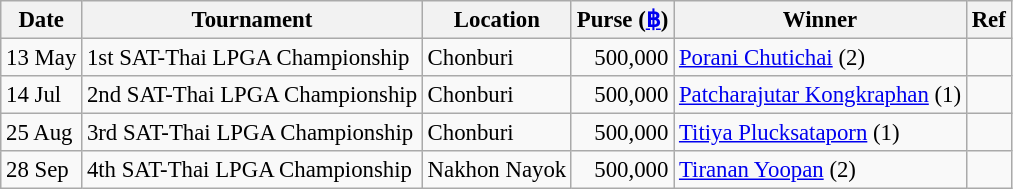<table class="wikitable" style="font-size:95%;">
<tr>
<th>Date</th>
<th>Tournament</th>
<th>Location</th>
<th>Purse (<a href='#'>฿</a>)</th>
<th>Winner</th>
<th>Ref</th>
</tr>
<tr>
<td>13 May</td>
<td>1st SAT-Thai LPGA Championship</td>
<td>Chonburi</td>
<td align=right>500,000</td>
<td> <a href='#'>Porani Chutichai</a> (2)</td>
<td></td>
</tr>
<tr>
<td>14 Jul</td>
<td>2nd SAT-Thai LPGA Championship</td>
<td>Chonburi</td>
<td align=right>500,000</td>
<td> <a href='#'>Patcharajutar Kongkraphan</a> (1)</td>
<td></td>
</tr>
<tr>
<td>25 Aug</td>
<td>3rd SAT-Thai LPGA Championship</td>
<td>Chonburi</td>
<td align=right>500,000</td>
<td> <a href='#'>Titiya Plucksataporn</a> (1)</td>
<td></td>
</tr>
<tr>
<td>28 Sep</td>
<td>4th SAT-Thai LPGA Championship</td>
<td>Nakhon Nayok</td>
<td align=right>500,000</td>
<td> <a href='#'>Tiranan Yoopan</a> (2)</td>
<td></td>
</tr>
</table>
